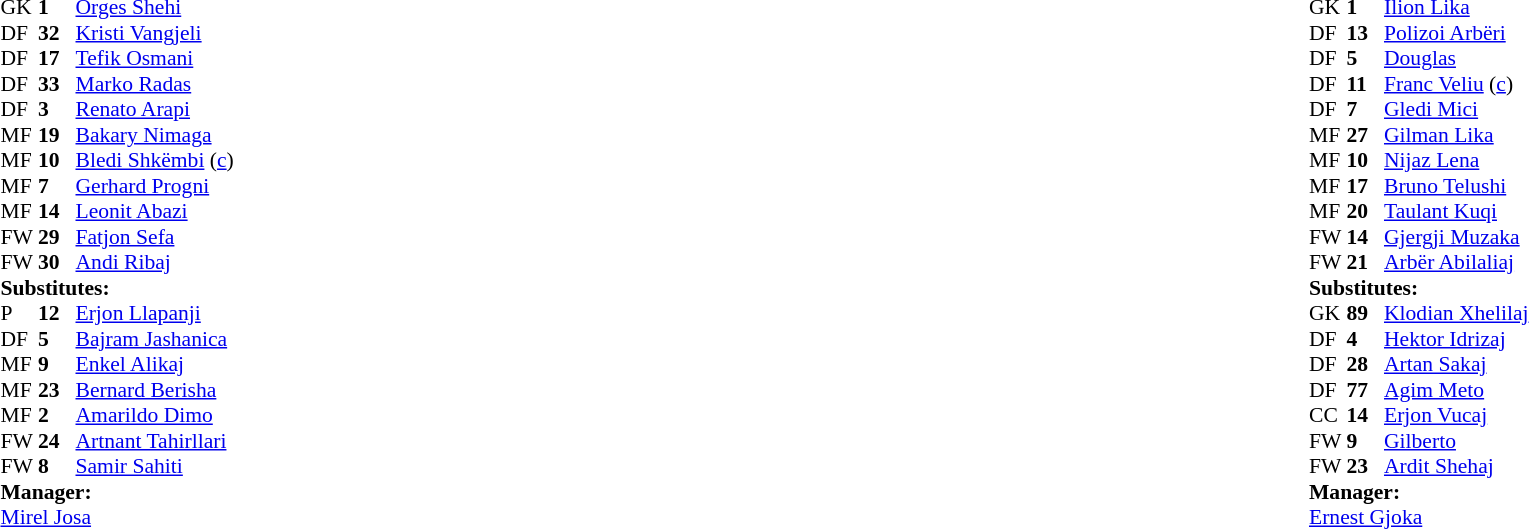<table width="100%">
<tr>
<td valign="top" width="50%"><br><table style="font-size: 90%" cellspacing="0" cellpadding="0">
<tr>
<td colspan=4></td>
</tr>
<tr>
<th width="25"></th>
<th width="25"></th>
</tr>
<tr>
<td>GK</td>
<td><strong>1</strong></td>
<td> <a href='#'>Orges Shehi</a></td>
</tr>
<tr>
<td>DF</td>
<td><strong>32</strong></td>
<td> <a href='#'>Kristi Vangjeli</a></td>
<td></td>
</tr>
<tr>
<td>DF</td>
<td><strong>17</strong></td>
<td> <a href='#'>Tefik Osmani</a></td>
<td></td>
<td></td>
</tr>
<tr>
<td>DF</td>
<td><strong>33</strong></td>
<td> <a href='#'>Marko Radas</a></td>
</tr>
<tr>
<td>DF</td>
<td><strong>3</strong></td>
<td> <a href='#'>Renato Arapi</a></td>
</tr>
<tr>
<td>MF</td>
<td><strong>19</strong></td>
<td> <a href='#'>Bakary Nimaga</a></td>
</tr>
<tr>
<td>MF</td>
<td><strong>10</strong></td>
<td> <a href='#'>Bledi Shkëmbi</a> (<a href='#'>c</a>)</td>
<td></td>
</tr>
<tr>
<td>MF</td>
<td><strong>7</strong></td>
<td> <a href='#'>Gerhard Progni</a></td>
</tr>
<tr>
<td>MF</td>
<td><strong>14</strong></td>
<td> <a href='#'>Leonit Abazi</a></td>
<td></td>
<td></td>
</tr>
<tr>
<td>FW</td>
<td><strong>29</strong></td>
<td> <a href='#'>Fatjon Sefa</a></td>
</tr>
<tr>
<td>FW</td>
<td><strong>30</strong></td>
<td> <a href='#'>Andi Ribaj</a></td>
<td></td>
<td></td>
</tr>
<tr>
<td colspan="3"><strong>Substitutes:</strong></td>
</tr>
<tr>
<td>P</td>
<td><strong>12</strong></td>
<td> <a href='#'>Erjon Llapanji</a></td>
</tr>
<tr>
<td>DF</td>
<td><strong>5</strong></td>
<td> <a href='#'>Bajram Jashanica</a></td>
<td></td>
<td></td>
</tr>
<tr>
<td>MF</td>
<td><strong>9</strong></td>
<td> <a href='#'>Enkel Alikaj</a></td>
</tr>
<tr>
<td>MF</td>
<td><strong>23</strong></td>
<td> <a href='#'>Bernard Berisha</a></td>
<td></td>
<td></td>
</tr>
<tr>
<td>MF</td>
<td><strong>2</strong></td>
<td> <a href='#'>Amarildo Dimo</a></td>
<td></td>
<td></td>
</tr>
<tr>
<td>FW</td>
<td><strong>24</strong></td>
<td> <a href='#'>Artnant Tahirllari</a></td>
</tr>
<tr>
<td>FW</td>
<td><strong>8</strong></td>
<td> <a href='#'>Samir Sahiti</a></td>
</tr>
<tr>
<td colspan=3><strong>Manager:</strong></td>
</tr>
<tr>
<td colspan=3> <a href='#'>Mirel Josa</a></td>
</tr>
</table>
</td>
<td valign="top"></td>
<td valign="top" width="50%"><br><table style="font-size: 90%" cellspacing="0" cellpadding="0" align="center">
<tr>
<td colspan=4></td>
</tr>
<tr>
<th width=25></th>
<th width=25></th>
</tr>
<tr>
<td>GK</td>
<td><strong>1</strong></td>
<td> <a href='#'>Ilion Lika</a></td>
</tr>
<tr>
<td>DF</td>
<td><strong>13</strong></td>
<td> <a href='#'>Polizoi Arbëri</a></td>
</tr>
<tr>
<td>DF</td>
<td><strong>5</strong></td>
<td> <a href='#'>Douglas</a></td>
<td></td>
</tr>
<tr>
<td>DF</td>
<td><strong>11</strong></td>
<td> <a href='#'>Franc Veliu</a> (<a href='#'>c</a>)</td>
<td></td>
</tr>
<tr>
<td>DF</td>
<td><strong>7</strong></td>
<td> <a href='#'>Gledi Mici</a></td>
</tr>
<tr>
<td>MF</td>
<td><strong>27</strong></td>
<td> <a href='#'>Gilman Lika</a></td>
<td></td>
</tr>
<tr>
<td>MF</td>
<td><strong>10</strong></td>
<td> <a href='#'>Nijaz Lena</a></td>
<td></td>
</tr>
<tr>
<td>MF</td>
<td><strong>17</strong></td>
<td> <a href='#'>Bruno Telushi</a></td>
<td></td>
<td></td>
</tr>
<tr>
<td>MF</td>
<td><strong>20</strong></td>
<td> <a href='#'>Taulant Kuqi</a></td>
<td></td>
<td></td>
</tr>
<tr>
<td>FW</td>
<td><strong>14</strong></td>
<td> <a href='#'>Gjergji Muzaka</a></td>
</tr>
<tr>
<td>FW</td>
<td><strong>21</strong></td>
<td> <a href='#'>Arbër Abilaliaj</a></td>
<td></td>
<td></td>
</tr>
<tr>
<td colspan="3"><strong>Substitutes:</strong></td>
</tr>
<tr>
<td>GK</td>
<td><strong>89</strong></td>
<td> <a href='#'>Klodian Xhelilaj</a></td>
</tr>
<tr>
<td>DF</td>
<td><strong>4</strong></td>
<td> <a href='#'>Hektor Idrizaj</a></td>
</tr>
<tr>
<td>DF</td>
<td><strong>28</strong></td>
<td> <a href='#'>Artan Sakaj</a></td>
</tr>
<tr>
<td>DF</td>
<td><strong>77</strong></td>
<td> <a href='#'>Agim Meto</a></td>
</tr>
<tr>
<td>CC</td>
<td><strong>14</strong></td>
<td> <a href='#'>Erjon Vucaj</a></td>
<td></td>
<td></td>
</tr>
<tr>
<td>FW</td>
<td><strong>9</strong></td>
<td> <a href='#'>Gilberto</a></td>
<td></td>
<td></td>
</tr>
<tr>
<td>FW</td>
<td><strong>23</strong></td>
<td> <a href='#'>Ardit Shehaj</a></td>
<td></td>
<td></td>
</tr>
<tr>
<td colspan=3><strong>Manager:</strong></td>
</tr>
<tr>
<td colspan=3> <a href='#'>Ernest Gjoka</a></td>
</tr>
</table>
</td>
</tr>
</table>
